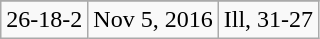<table class="wikitable">
<tr align="center">
</tr>
<tr align="center">
<td>26-18-2</td>
<td>Nov 5, 2016</td>
<td>Ill, 31-27</td>
</tr>
</table>
